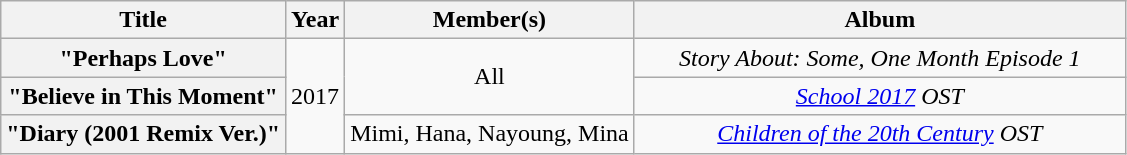<table class="wikitable plainrowheaders" style="text-align:center">
<tr>
<th scope="col">Title</th>
<th scope="col">Year</th>
<th scope="col">Member(s)</th>
<th scope="col" style="width:20em;">Album</th>
</tr>
<tr>
<th scope="row">"Perhaps Love"<br> </th>
<td rowspan="3">2017</td>
<td rowspan="2">All</td>
<td><em>Story About: Some, One Month Episode 1</em></td>
</tr>
<tr>
<th scope="row">"Believe in This Moment"<br></th>
<td><em><a href='#'>School 2017</a> OST</em></td>
</tr>
<tr>
<th scope="row">"Diary (2001 Remix Ver.)"<br></th>
<td>Mimi, Hana, Nayoung, Mina</td>
<td><em><a href='#'>Children of the 20th Century</a> OST</em></td>
</tr>
</table>
